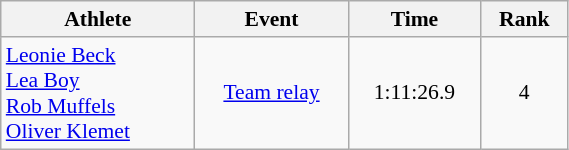<table class="wikitable" style="text-align:center; font-size:90%; width:30%;">
<tr>
<th>Athlete</th>
<th>Event</th>
<th>Time</th>
<th>Rank</th>
</tr>
<tr>
<td align=left><a href='#'>Leonie Beck</a> <br> <a href='#'>Lea Boy</a> <br> <a href='#'>Rob Muffels</a> <br> <a href='#'>Oliver Klemet</a></td>
<td><a href='#'>Team relay</a></td>
<td>1:11:26.9</td>
<td>4</td>
</tr>
</table>
